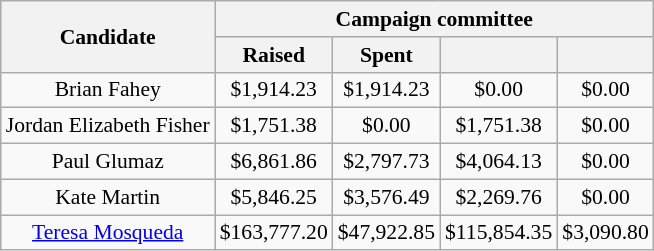<table class="wikitable sortable" style="font-size:90%;text-align:center;">
<tr>
<th rowspan="2">Candidate</th>
<th colspan="7">Campaign committee</th>
</tr>
<tr>
<th>Raised</th>
<th>Spent</th>
<th data-sort-type=currency></th>
<th></th>
</tr>
<tr>
<td>Brian Fahey</td>
<td>$1,914.23</td>
<td>$1,914.23</td>
<td>$0.00</td>
<td>$0.00</td>
</tr>
<tr>
<td>Jordan Elizabeth Fisher</td>
<td>$1,751.38</td>
<td>$0.00</td>
<td>$1,751.38</td>
<td>$0.00</td>
</tr>
<tr>
<td>Paul Glumaz</td>
<td>$6,861.86</td>
<td>$2,797.73</td>
<td>$4,064.13</td>
<td>$0.00</td>
</tr>
<tr>
<td>Kate Martin</td>
<td>$5,846.25</td>
<td>$3,576.49</td>
<td>$2,269.76</td>
<td>$0.00</td>
</tr>
<tr>
<td><a href='#'>Teresa Mosqueda</a></td>
<td>$163,777.20</td>
<td>$47,922.85</td>
<td>$115,854.35</td>
<td>$3,090.80</td>
</tr>
</table>
